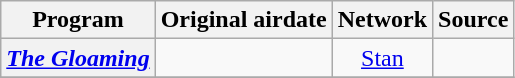<table class="wikitable plainrowheaders sortable" style="text-align:center">
<tr>
<th scope="col">Program</th>
<th scope="col">Original airdate</th>
<th scope="col">Network</th>
<th scope="col" class="unsortable">Source</th>
</tr>
<tr>
<th scope="row"><em><a href='#'>The Gloaming</a></em></th>
<td></td>
<td><a href='#'>Stan</a></td>
<td></td>
</tr>
<tr>
</tr>
</table>
